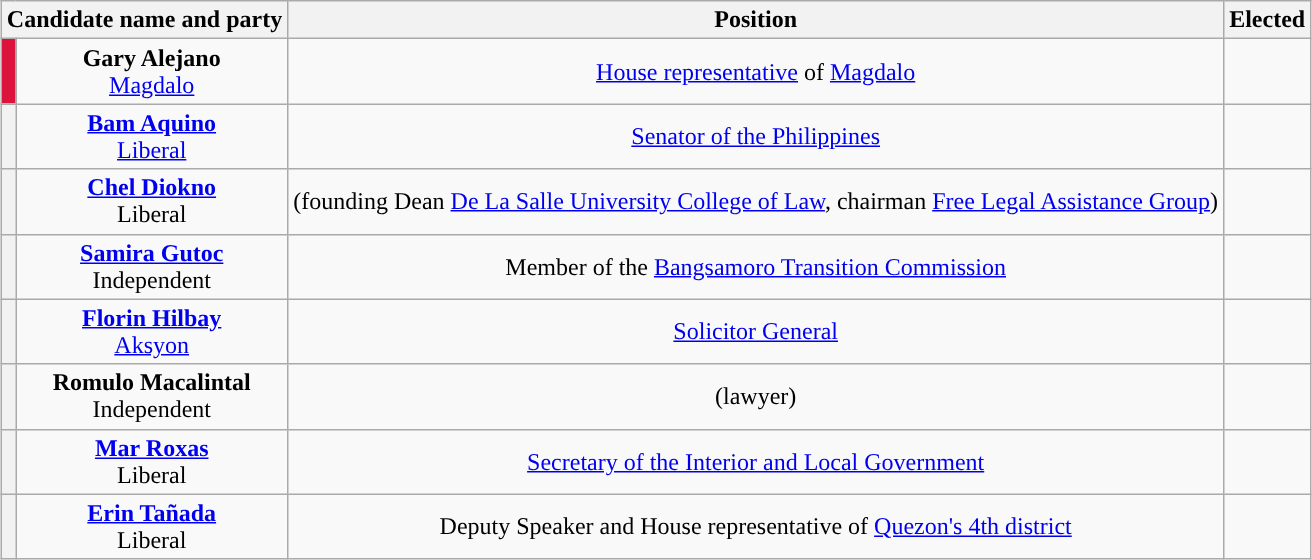<table class="wikitable" style="margin-left: auto; margin-right: auto; border: none; text-align:center;font-size:100%;">
<tr>
<th colspan="2">Candidate name and party</th>
<th>Position</th>
<th style="width:15px">Elected</th>
</tr>
<tr>
<th style="background:#DC143C"></th>
<td><strong>Gary Alejano</strong><br><a href='#'>Magdalo</a></td>
<td><a href='#'>House representative</a> of <a href='#'>Magdalo</a></td>
<td></td>
</tr>
<tr>
<th style="background:"></th>
<td><strong><a href='#'>Bam Aquino</a></strong><br><a href='#'>Liberal</a></td>
<td><a href='#'>Senator of the Philippines</a></td>
<td></td>
</tr>
<tr>
<th style="background:"></th>
<td><strong><a href='#'>Chel Diokno</a></strong><br>Liberal</td>
<td> (founding Dean <a href='#'>De La Salle University College of Law</a>, chairman <a href='#'>Free Legal Assistance Group</a>)</td>
<td></td>
</tr>
<tr>
<th></th>
<td><strong><a href='#'>Samira Gutoc</a></strong><br>Independent</td>
<td>Member of the <a href='#'>Bangsamoro Transition Commission</a></td>
<td></td>
</tr>
<tr>
<th style="background:"></th>
<td><strong><a href='#'>Florin Hilbay</a></strong><br><a href='#'>Aksyon</a></td>
<td><a href='#'>Solicitor General</a></td>
<td></td>
</tr>
<tr>
<th></th>
<td><strong>Romulo Macalintal</strong><br>Independent</td>
<td> (lawyer)</td>
<td></td>
</tr>
<tr>
<th style="background:"></th>
<td><strong><a href='#'>Mar Roxas</a></strong><br>Liberal</td>
<td><a href='#'>Secretary of the Interior and Local Government</a></td>
<td></td>
</tr>
<tr>
<th style="background:"></th>
<td><strong><a href='#'>Erin Tañada</a></strong><br>Liberal</td>
<td>Deputy Speaker and House representative of <a href='#'>Quezon's 4th district</a></td>
<td></td>
</tr>
<tr>
</tr>
</table>
